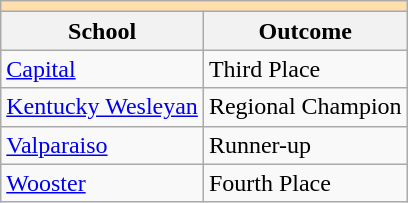<table class="wikitable">
<tr>
<th colspan="3" style="background:#ffdead;"></th>
</tr>
<tr>
<th>School</th>
<th>Outcome</th>
</tr>
<tr>
<td><a href='#'>Capital</a></td>
<td>Third Place</td>
</tr>
<tr>
<td><a href='#'>Kentucky Wesleyan</a></td>
<td>Regional Champion</td>
</tr>
<tr>
<td><a href='#'>Valparaiso</a></td>
<td>Runner-up</td>
</tr>
<tr>
<td><a href='#'>Wooster</a></td>
<td>Fourth Place</td>
</tr>
</table>
